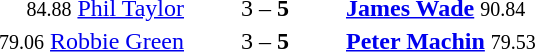<table style="text-align:center">
<tr>
<th width=223></th>
<th width=100></th>
<th width=223></th>
</tr>
<tr>
<td align=right><small>84.88</small> <a href='#'>Phil Taylor</a> </td>
<td>3  – <strong>5</strong></td>
<td align=left> <strong><a href='#'>James Wade</a></strong> <small>90.84</small></td>
</tr>
<tr>
<td align=right><small>79.06</small> <a href='#'>Robbie Green</a> </td>
<td>3  – <strong>5</strong></td>
<td align=left> <strong><a href='#'>Peter Machin</a></strong> <small>79.53</small></td>
</tr>
</table>
